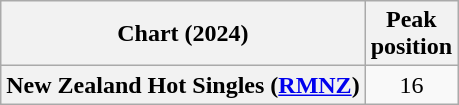<table class="wikitable sortable plainrowheaders" style="text-align:center">
<tr>
<th scope="col">Chart (2024)</th>
<th scope="col">Peak<br>position</th>
</tr>
<tr>
<th scope="row">New Zealand Hot Singles (<a href='#'>RMNZ</a>)</th>
<td>16</td>
</tr>
</table>
